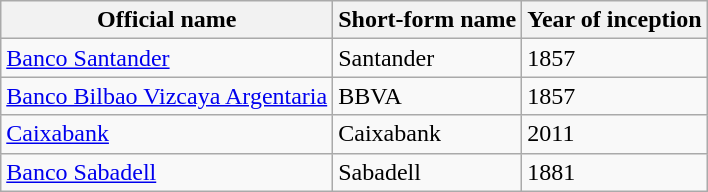<table class="wikitable">
<tr>
<th>Official name</th>
<th>Short-form name</th>
<th>Year of inception</th>
</tr>
<tr>
<td><a href='#'>Banco Santander</a></td>
<td>Santander</td>
<td>1857</td>
</tr>
<tr>
<td><a href='#'>Banco Bilbao Vizcaya Argentaria</a></td>
<td>BBVA</td>
<td>1857</td>
</tr>
<tr>
<td><a href='#'>Caixabank</a></td>
<td>Caixabank</td>
<td>2011</td>
</tr>
<tr>
<td><a href='#'>Banco Sabadell</a></td>
<td>Sabadell</td>
<td>1881</td>
</tr>
</table>
